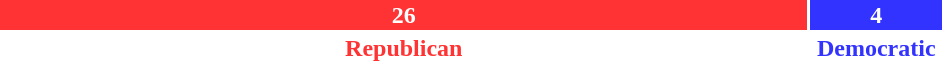<table style="width:50%">
<tr>
<td scope="row" colspan="3" style="text-align:center"></td>
</tr>
<tr>
<td scope="row" style="background:#F33; width:86%; text-align:center; color:white"><strong>26</strong></td>
<td style="background:#33F; width:14%; text-align:center; color:white"><strong>4</strong></td>
</tr>
<tr>
<td scope="row" style="text-align:center; color:#F33"><strong>Republican</strong></td>
<td style="text-align:center; color:#33F"><strong>Democratic</strong></td>
</tr>
</table>
